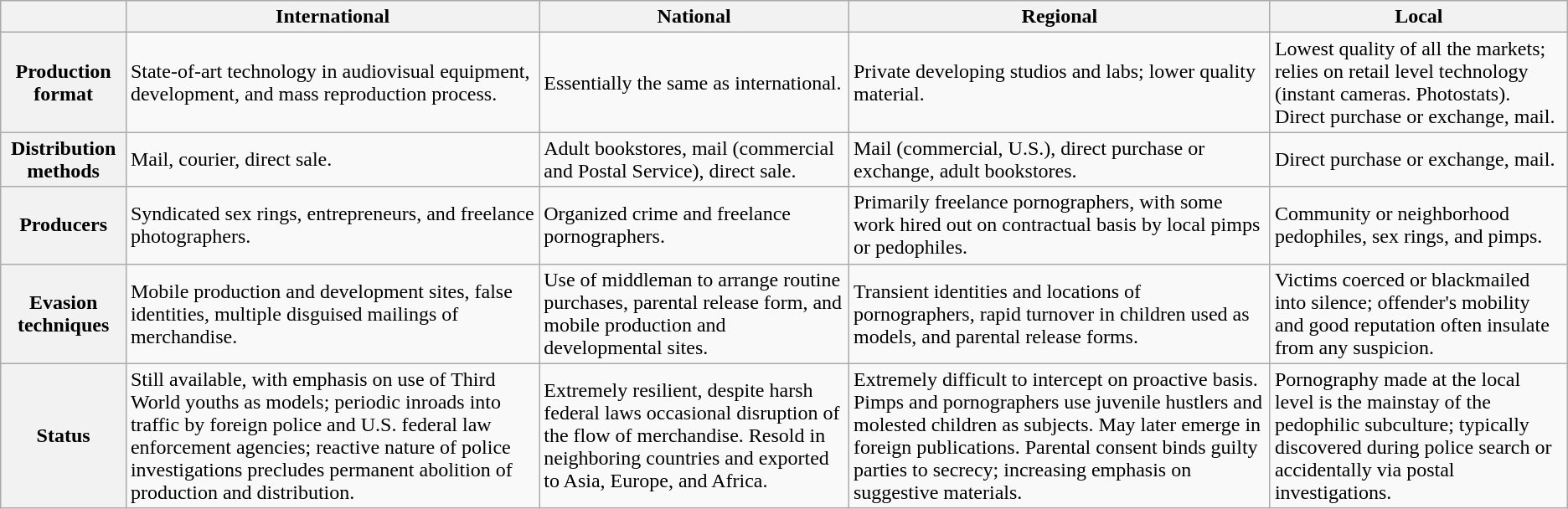<table class="wikitable">
<tr>
<th></th>
<th>International</th>
<th>National</th>
<th>Regional</th>
<th>Local</th>
</tr>
<tr>
<th>Production format</th>
<td>State-of-art technology in audiovisual equipment, development, and mass reproduction process.</td>
<td>Essentially the same as international.</td>
<td>Private developing studios and labs; lower quality material.</td>
<td>Lowest quality of all the markets; relies on retail level technology (instant cameras. Photostats). Direct purchase or exchange, mail.</td>
</tr>
<tr>
<th>Distribution methods</th>
<td>Mail, courier, direct sale.</td>
<td>Adult bookstores, mail (commercial and Postal Service), direct sale.</td>
<td>Mail (commercial, U.S.), direct purchase or exchange, adult bookstores.</td>
<td>Direct purchase or exchange, mail.</td>
</tr>
<tr>
<th>Producers</th>
<td>Syndicated sex rings, entrepreneurs, and freelance photographers.</td>
<td>Organized crime and freelance pornographers.</td>
<td>Primarily freelance pornographers, with some work hired out on contractual basis by local pimps or pedophiles.</td>
<td>Community or neighborhood pedophiles, sex rings, and pimps.</td>
</tr>
<tr>
<th>Evasion techniques</th>
<td>Mobile production and development sites, false identities, multiple disguised mailings of merchandise.</td>
<td>Use of middleman to arrange routine purchases, parental release form, and mobile production and developmental sites.</td>
<td>Transient identities and locations of pornographers, rapid turnover in children used as models, and parental release forms.</td>
<td>Victims coerced or blackmailed into silence; offender's mobility and good reputation often insulate from any suspicion.</td>
</tr>
<tr>
<th>Status</th>
<td>Still available, with emphasis on use of Third World youths as models; periodic inroads into traffic by foreign police and U.S. federal law enforcement agencies; reactive nature of police investigations precludes permanent abolition of production and distribution.</td>
<td>Extremely resilient, despite harsh federal laws occasional disruption of the flow of merchandise. Resold in neighboring countries and exported to Asia, Europe, and Africa.</td>
<td>Extremely difficult to intercept on proactive basis. Pimps and pornographers use juvenile hustlers and molested children as subjects. May later emerge in foreign publications. Parental consent binds guilty parties to secrecy; increasing emphasis on suggestive materials.</td>
<td>Pornography made at the local level is the mainstay of the pedophilic subculture; typically discovered during police search or accidentally via postal investigations.</td>
</tr>
</table>
